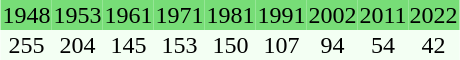<table align="center" cellspacing="0" style="background:#f3fff3">
<tr bgcolor="#77dd77">
<td align="center">1948</td>
<td align="center">1953</td>
<td align="center">1961</td>
<td align="center">1971</td>
<td align="center">1981</td>
<td align="center">1991</td>
<td align="center">2002</td>
<td align="center">2011</td>
<td align="center">2022</td>
</tr>
<tr>
<td align="center">255</td>
<td align="center">204</td>
<td align="center">145</td>
<td align="center">153</td>
<td align="center">150</td>
<td align="center">107</td>
<td align="center">94</td>
<td align="center">54</td>
<td align="center">42</td>
</tr>
</table>
